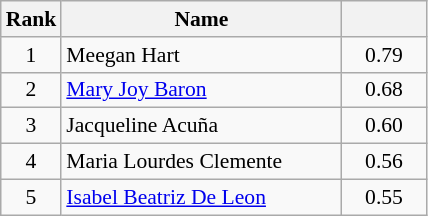<table class="wikitable" style="font-size:90%">
<tr>
<th width=30>Rank</th>
<th width=180>Name</th>
<th width=50></th>
</tr>
<tr>
<td style="text-align:center">1</td>
<td> Meegan Hart</td>
<td style="text-align:center">0.79</td>
</tr>
<tr>
<td style="text-align:center">2</td>
<td> <a href='#'>Mary Joy Baron</a></td>
<td style="text-align:center">0.68</td>
</tr>
<tr>
<td style="text-align:center">3</td>
<td> Jacqueline Acuña</td>
<td style="text-align:center">0.60</td>
</tr>
<tr>
<td style="text-align:center">4</td>
<td> Maria Lourdes Clemente</td>
<td style="text-align:center">0.56</td>
</tr>
<tr>
<td style="text-align:center">5</td>
<td> <a href='#'>Isabel Beatriz De Leon</a></td>
<td style="text-align:center">0.55</td>
</tr>
</table>
